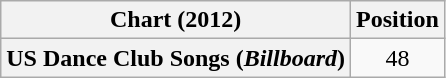<table class="wikitable plainrowheaders" style="text-align:center">
<tr>
<th scope="col">Chart (2012)</th>
<th scope="col">Position</th>
</tr>
<tr>
<th scope="row">US Dance Club Songs (<em>Billboard</em>)</th>
<td>48</td>
</tr>
</table>
